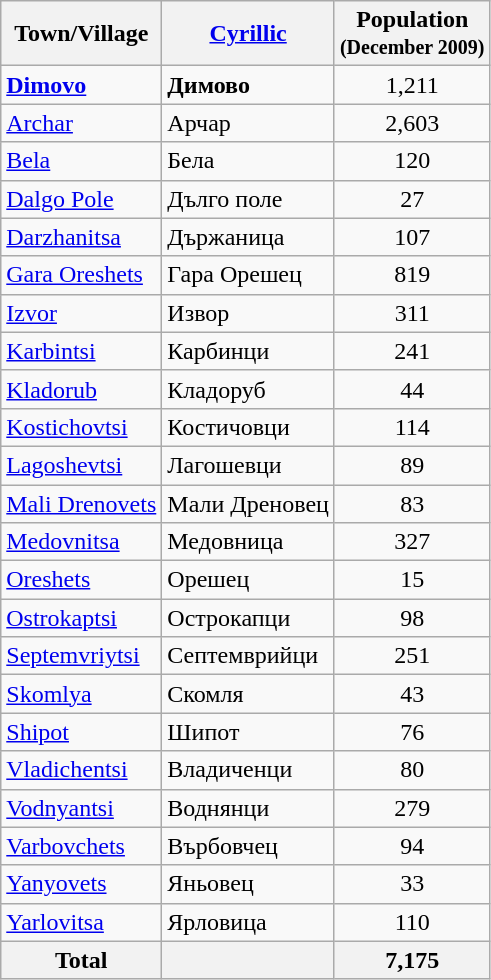<table class="wikitable sortable">
<tr>
<th>Town/Village</th>
<th><a href='#'>Cyrillic</a></th>
<th>Population<br><small>(December 2009)</small></th>
</tr>
<tr>
<td><strong><a href='#'>Dimovo</a></strong></td>
<td><strong>Димово</strong></td>
<td align="center">1,211</td>
</tr>
<tr>
<td><a href='#'>Archar</a></td>
<td>Арчар</td>
<td align="center">2,603</td>
</tr>
<tr>
<td><a href='#'>Bela</a></td>
<td>Бела</td>
<td align="center">120</td>
</tr>
<tr>
<td><a href='#'>Dalgo Pole</a></td>
<td>Дълго поле</td>
<td align="center">27</td>
</tr>
<tr>
<td><a href='#'>Darzhanitsa</a></td>
<td>Държаница</td>
<td align="center">107</td>
</tr>
<tr>
<td><a href='#'>Gara Oreshets</a></td>
<td>Гара Орешец</td>
<td align="center">819</td>
</tr>
<tr>
<td><a href='#'>Izvor</a></td>
<td>Извор</td>
<td align="center">311</td>
</tr>
<tr>
<td><a href='#'>Karbintsi</a></td>
<td>Карбинци</td>
<td align="center">241</td>
</tr>
<tr>
<td><a href='#'>Kladorub</a></td>
<td>Кладоруб</td>
<td align="center">44</td>
</tr>
<tr>
<td><a href='#'>Kostichovtsi</a></td>
<td>Костичовци</td>
<td align="center">114</td>
</tr>
<tr>
<td><a href='#'>Lagoshevtsi</a></td>
<td>Лагошевци</td>
<td align="center">89</td>
</tr>
<tr>
<td><a href='#'>Mali Drenovets</a></td>
<td>Мали Дреновец</td>
<td align="center">83</td>
</tr>
<tr>
<td><a href='#'>Medovnitsa</a></td>
<td>Медовница</td>
<td align="center">327</td>
</tr>
<tr>
<td><a href='#'>Oreshets</a></td>
<td>Орешец</td>
<td align="center">15</td>
</tr>
<tr>
<td><a href='#'>Ostrokaptsi</a></td>
<td>Острокапци</td>
<td align="center">98</td>
</tr>
<tr>
<td><a href='#'>Septemvriytsi</a></td>
<td>Септемврийци</td>
<td align="center">251</td>
</tr>
<tr>
<td><a href='#'>Skomlya</a></td>
<td>Скомля</td>
<td align="center">43</td>
</tr>
<tr>
<td><a href='#'>Shipot</a></td>
<td>Шипот</td>
<td align="center">76</td>
</tr>
<tr>
<td><a href='#'>Vladichentsi</a></td>
<td>Владиченци</td>
<td align="center">80</td>
</tr>
<tr>
<td><a href='#'>Vodnyantsi</a></td>
<td>Воднянци</td>
<td align="center">279</td>
</tr>
<tr>
<td><a href='#'>Varbovchets</a></td>
<td>Върбовчец</td>
<td align="center">94</td>
</tr>
<tr>
<td><a href='#'>Yanyovets</a></td>
<td>Яньовец</td>
<td align="center">33</td>
</tr>
<tr>
<td><a href='#'>Yarlovitsa</a></td>
<td>Ярловица</td>
<td align="center">110</td>
</tr>
<tr>
<th>Total</th>
<th></th>
<th align="center">7,175</th>
</tr>
</table>
